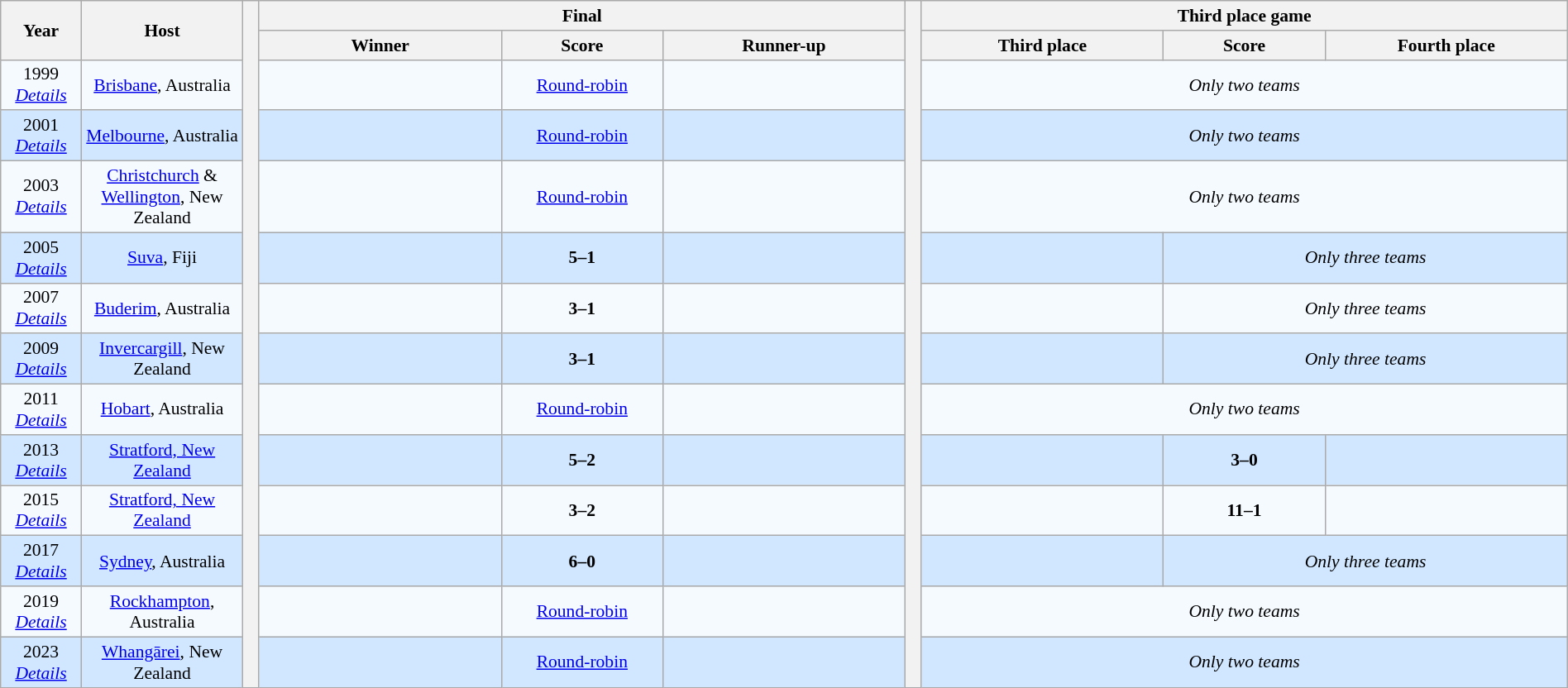<table class="wikitable" style="text-align:center;width:100%; font-size:90%;">
<tr>
<th rowspan=2 width=5%>Year</th>
<th rowspan=2 width=10%>Host</th>
<th width=1% rowspan=14></th>
<th colspan=3>Final</th>
<th width=1% rowspan=14></th>
<th colspan=3>Third place game</th>
</tr>
<tr>
<th width=15%>Winner</th>
<th width=10%>Score</th>
<th width=15%>Runner-up</th>
<th width=15%>Third place</th>
<th width=10%>Score</th>
<th width=15%>Fourth place</th>
</tr>
<tr bgcolor=#F5FAFF>
<td>1999<br><em><a href='#'>Details</a></em></td>
<td><a href='#'>Brisbane</a>, Australia</td>
<td><strong></strong></td>
<td><a href='#'>Round-robin</a></td>
<td></td>
<td colspan=3><em>Only two teams</em></td>
</tr>
<tr bgcolor=#D0E7FF>
<td>2001<br><em><a href='#'>Details</a></em></td>
<td><a href='#'>Melbourne</a>, Australia</td>
<td><strong></strong></td>
<td><a href='#'>Round-robin</a></td>
<td></td>
<td colspan=3><em>Only two teams</em></td>
</tr>
<tr bgcolor=#F5FAFF>
<td>2003<br><em><a href='#'>Details</a></em></td>
<td><a href='#'>Christchurch</a> & <a href='#'>Wellington</a>, New Zealand</td>
<td><strong></strong></td>
<td><a href='#'>Round-robin</a></td>
<td></td>
<td colspan=3><em>Only two teams</em></td>
</tr>
<tr bgcolor=#D0E7FF>
<td>2005<br><em><a href='#'>Details</a></em></td>
<td><a href='#'>Suva</a>, Fiji</td>
<td><strong></strong></td>
<td><strong>5–1</strong></td>
<td></td>
<td></td>
<td colspan=2><em>Only three teams</em></td>
</tr>
<tr bgcolor=#F5FAFF>
<td>2007 <br> <em><a href='#'>Details</a></em></td>
<td><a href='#'>Buderim</a>, Australia</td>
<td><strong></strong></td>
<td><strong>3–1</strong></td>
<td></td>
<td></td>
<td colspan=2><em>Only three teams</em></td>
</tr>
<tr bgcolor=#D0E7FF>
<td>2009<br><em><a href='#'>Details</a></em></td>
<td><a href='#'>Invercargill</a>, New Zealand</td>
<td><strong></strong></td>
<td><strong>3–1</strong></td>
<td></td>
<td></td>
<td colspan=2><em>Only three teams</em></td>
</tr>
<tr bgcolor=#F5FAFF>
<td>2011 <br> <em><a href='#'>Details</a></em></td>
<td><a href='#'>Hobart</a>, Australia</td>
<td><strong></strong></td>
<td><a href='#'>Round-robin</a></td>
<td></td>
<td colspan=3><em>Only two teams</em></td>
</tr>
<tr bgcolor=#D0E7FF>
<td>2013 <br> <em><a href='#'>Details</a></em></td>
<td><a href='#'>Stratford, New Zealand</a></td>
<td><strong></strong></td>
<td><strong>5–2</strong></td>
<td></td>
<td></td>
<td><strong>3–0</strong></td>
<td></td>
</tr>
<tr bgcolor=#F5FAFF>
<td>2015 <br> <em><a href='#'>Details</a></em></td>
<td><a href='#'>Stratford, New Zealand</a></td>
<td><strong></strong></td>
<td><strong>3–2</strong></td>
<td></td>
<td></td>
<td><strong>11–1</strong></td>
<td></td>
</tr>
<tr bgcolor=#D0E7FF>
<td>2017 <br> <em><a href='#'>Details</a></em></td>
<td><a href='#'>Sydney</a>, Australia</td>
<td><strong></strong></td>
<td><strong>6–0</strong></td>
<td></td>
<td></td>
<td colspan=2><em>Only three teams</em></td>
</tr>
<tr bgcolor=#F5FAFF>
<td>2019 <br> <em><a href='#'>Details</a></em></td>
<td><a href='#'>Rockhampton</a>, Australia</td>
<td><strong></strong></td>
<td><a href='#'>Round-robin</a></td>
<td></td>
<td colspan=3><em>Only two teams</em></td>
</tr>
<tr bgcolor=#D0E7FF>
<td>2023<br><em><a href='#'>Details</a></em></td>
<td><a href='#'>Whangārei</a>, New Zealand</td>
<td><strong></strong></td>
<td><a href='#'>Round-robin</a></td>
<td></td>
<td colspan=3><em>Only two teams</em></td>
</tr>
</table>
